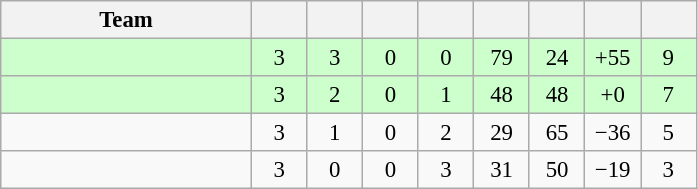<table class="wikitable" style="text-align:center; font-size:95%;">
<tr>
<th width=160>Team</th>
<th width=30></th>
<th width=30></th>
<th width=30></th>
<th width=30></th>
<th width=30></th>
<th width=30></th>
<th width=30></th>
<th width=30></th>
</tr>
<tr style="background:#ccffcc">
<td align=left></td>
<td>3</td>
<td>3</td>
<td>0</td>
<td>0</td>
<td>79</td>
<td>24</td>
<td>+55</td>
<td>9</td>
</tr>
<tr style="background:#ccffcc">
<td align=left></td>
<td>3</td>
<td>2</td>
<td>0</td>
<td>1</td>
<td>48</td>
<td>48</td>
<td>+0</td>
<td>7</td>
</tr>
<tr>
<td align=left></td>
<td>3</td>
<td>1</td>
<td>0</td>
<td>2</td>
<td>29</td>
<td>65</td>
<td>−36</td>
<td>5</td>
</tr>
<tr>
<td align=left></td>
<td>3</td>
<td>0</td>
<td>0</td>
<td>3</td>
<td>31</td>
<td>50</td>
<td>−19</td>
<td>3</td>
</tr>
</table>
